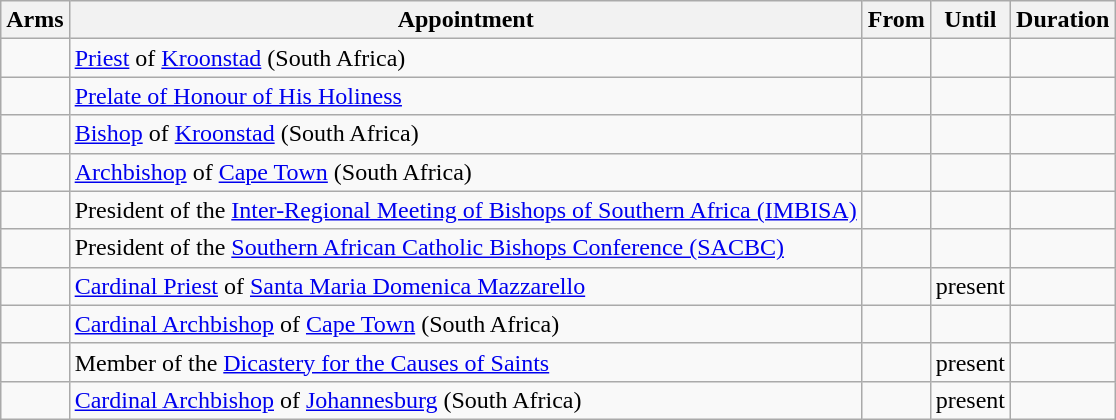<table class="wikitable mw-collapsible mw-collapsed">
<tr>
<th>Arms</th>
<th>Appointment</th>
<th>From</th>
<th>Until</th>
<th>Duration</th>
</tr>
<tr>
<td></td>
<td><a href='#'>Priest</a> of <a href='#'>Kroonstad</a> (South Africa)</td>
<td></td>
<td></td>
<td></td>
</tr>
<tr>
<td><br></td>
<td><a href='#'>Prelate of Honour of His Holiness</a></td>
<td></td>
<td></td>
<td></td>
</tr>
<tr>
<td></td>
<td><a href='#'>Bishop</a> of <a href='#'>Kroonstad</a> (South Africa)</td>
<td></td>
<td></td>
<td></td>
</tr>
<tr>
<td></td>
<td><a href='#'>Archbishop</a> of <a href='#'>Cape Town</a> (South Africa)</td>
<td></td>
<td></td>
<td></td>
</tr>
<tr>
<td></td>
<td>President of the <a href='#'>Inter-Regional Meeting of Bishops of Southern Africa (IMBISA)</a></td>
<td></td>
<td></td>
<td></td>
</tr>
<tr>
<td></td>
<td>President of the <a href='#'>Southern African Catholic Bishops Conference (SACBC)</a></td>
<td></td>
<td></td>
<td></td>
</tr>
<tr>
<td></td>
<td><a href='#'>Cardinal Priest</a> of <a href='#'>Santa Maria Domenica Mazzarello</a></td>
<td></td>
<td>present</td>
<td></td>
</tr>
<tr>
<td></td>
<td><a href='#'>Cardinal Archbishop</a> of <a href='#'>Cape Town</a> (South Africa)</td>
<td></td>
<td></td>
<td></td>
</tr>
<tr>
<td></td>
<td>Member of the <a href='#'>Dicastery for the Causes of Saints</a></td>
<td></td>
<td>present</td>
<td></td>
</tr>
<tr>
<td></td>
<td><a href='#'>Cardinal Archbishop</a> of <a href='#'>Johannesburg</a> (South Africa)</td>
<td></td>
<td>present</td>
<td></td>
</tr>
</table>
